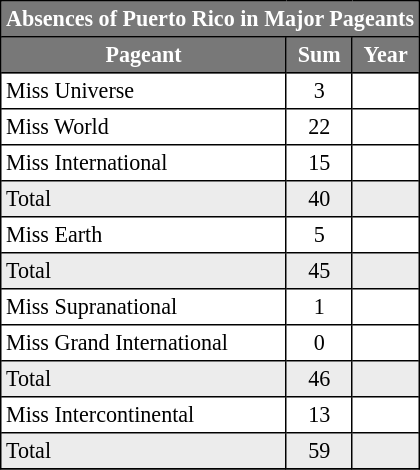<table class="sortable wiki table" border="3" cellpadding="3" cellspacing="0" style="margin: 0 1em 0 0; background: white; border: 1px #000000 solid; border-collapse: collapse; font-size: 92%;">
<tr>
<th style="background-color:#787878;color:#FFFFFF;"  colspan=3>Absences of Puerto Rico in Major Pageants</th>
</tr>
<tr>
<th style="background-color:#787878;color:#FFFFFF;">Pageant</th>
<th style="background-color:#787878;color:#FFFFFF;">Sum</th>
<th style="background-color:#787878;color:#FFFFFF;">Year</th>
</tr>
<tr>
<td>Miss Universe</td>
<td style="text-align:center;">3</td>
<td></td>
</tr>
<tr>
<td>Miss World</td>
<td style="text-align:center;">22</td>
<td></td>
</tr>
<tr>
<td>Miss International</td>
<td style="text-align:center;">15</td>
<td></td>
</tr>
<tr style="background-color:#ececec;">
<td>Total</td>
<td style="text-align:center;">40</td>
<td></td>
</tr>
<tr>
<td>Miss Earth</td>
<td style="text-align:center;">5</td>
<td></td>
</tr>
<tr style="background-color:#ececec;">
<td>Total</td>
<td style="text-align:center;">45</td>
<td></td>
</tr>
<tr>
<td>Miss Supranational</td>
<td style="text-align:center;">1</td>
<td></td>
</tr>
<tr>
<td>Miss Grand International</td>
<td style="text-align:center;">0</td>
<td></td>
</tr>
<tr style="background-color:#ececec;">
<td>Total</td>
<td style="text-align:center;">46</td>
<td></td>
</tr>
<tr>
<td>Miss Intercontinental</td>
<td style="text-align:center;">13</td>
<td></td>
</tr>
<tr style="background-color:#ececec;">
<td>Total</td>
<td style="text-align:center;">59</td>
<td></td>
</tr>
<tr>
</tr>
</table>
